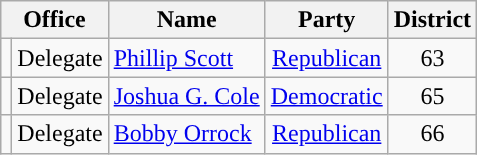<table class=wikitable>
<tr>
<th colspan="2"  style="text-align:center; vertical-align:bottom;">Office</th>
<th style="text-align:center;">Name</th>
<th valign=bottom>Party</th>
<th style="vertical-align:bottom; text-align:center;">District</th>
</tr>
<tr>
<td style="background-color:"></td>
<td>Delegate</td>
<td><a href='#'>Phillip Scott</a></td>
<td style="text-align:center;"><a href='#'>Republican</a></td>
<td style="text-align:center;">63</td>
</tr>
<tr>
<td style="background-color:"></td>
<td>Delegate</td>
<td><a href='#'>Joshua G. Cole</a></td>
<td style="text-align:center;"><a href='#'>Democratic</a></td>
<td style="text-align:center;">65</td>
</tr>
<tr>
<td style="background-color:"></td>
<td>Delegate</td>
<td><a href='#'>Bobby Orrock</a></td>
<td style="text-align:center;"><a href='#'>Republican</a></td>
<td style="text-align:center;">66</td>
</tr>
</table>
